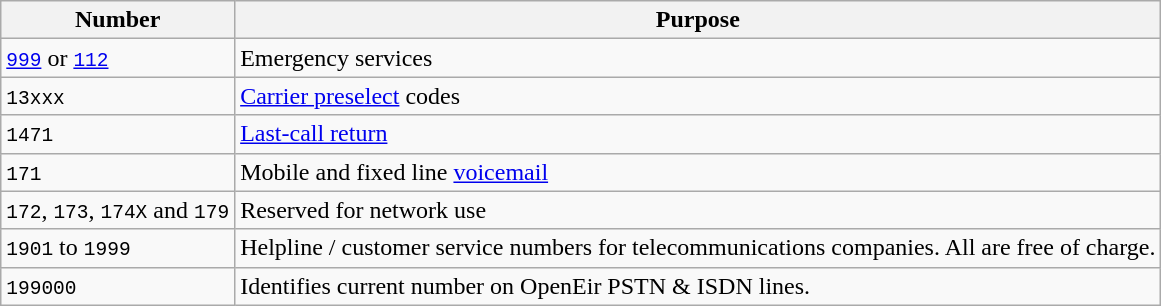<table class="wikitable">
<tr>
<th>Number</th>
<th>Purpose</th>
</tr>
<tr>
<td><code><a href='#'>999</a></code> or <code><a href='#'>112</a></code></td>
<td>Emergency services</td>
</tr>
<tr>
<td><code>13xxx</code></td>
<td><a href='#'>Carrier preselect</a> codes</td>
</tr>
<tr>
<td><code>1471</code></td>
<td><a href='#'>Last-call return</a></td>
</tr>
<tr>
<td><code>171</code></td>
<td>Mobile and fixed line <a href='#'>voicemail</a></td>
</tr>
<tr>
<td><code>172</code>, <code>173</code>, <code>174X</code> and <code>179</code></td>
<td>Reserved for network use</td>
</tr>
<tr>
<td><code>1901</code> to <code>1999</code></td>
<td>Helpline / customer service numbers for telecommunications companies. All are free of charge.</td>
</tr>
<tr>
<td><code>199000</code></td>
<td>Identifies current number on OpenEir PSTN & ISDN lines.</td>
</tr>
</table>
